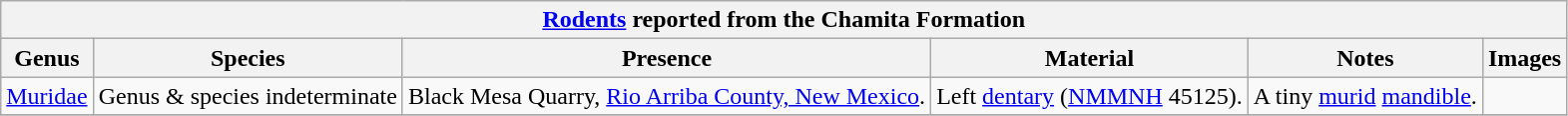<table class="wikitable" align="center">
<tr>
<th colspan="6" align="center"><strong><a href='#'>Rodents</a> reported from the Chamita Formation</strong></th>
</tr>
<tr>
<th>Genus</th>
<th>Species</th>
<th>Presence</th>
<th><strong>Material</strong></th>
<th>Notes</th>
<th>Images</th>
</tr>
<tr>
<td><a href='#'>Muridae</a></td>
<td>Genus & species indeterminate</td>
<td>Black Mesa Quarry, <a href='#'>Rio Arriba County, New Mexico</a>.</td>
<td>Left <a href='#'>dentary</a> (<a href='#'>NMMNH</a> 45125).</td>
<td>A tiny <a href='#'>murid</a> <a href='#'>mandible</a>.</td>
<td></td>
</tr>
<tr>
</tr>
</table>
